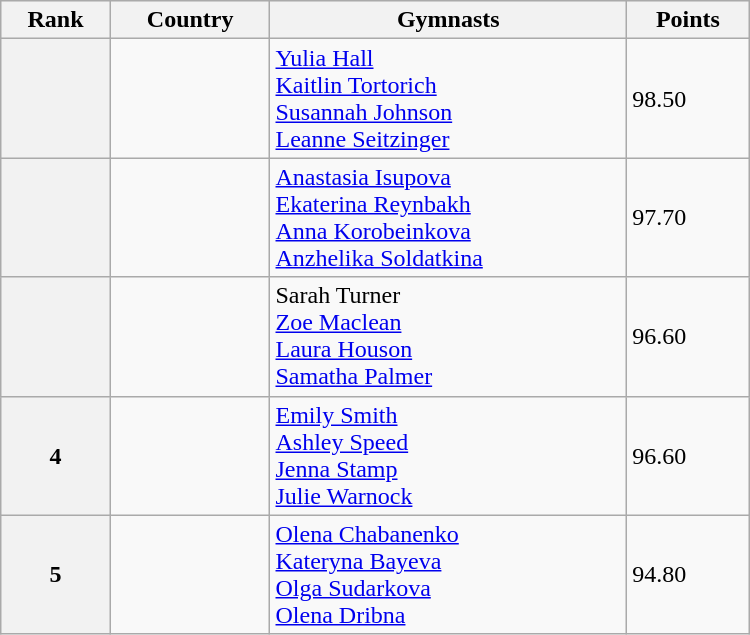<table class="wikitable" width=500>
<tr bgcolor="#efefef">
<th>Rank</th>
<th>Country</th>
<th>Gymnasts</th>
<th>Points</th>
</tr>
<tr>
<th></th>
<td></td>
<td><a href='#'>Yulia Hall</a> <br> <a href='#'>Kaitlin Tortorich</a> <br> <a href='#'>Susannah Johnson</a><br> <a href='#'>Leanne Seitzinger</a></td>
<td>98.50</td>
</tr>
<tr>
<th></th>
<td></td>
<td><a href='#'>Anastasia Isupova</a> <br> <a href='#'>Ekaterina Reynbakh</a> <br> <a href='#'>Anna Korobeinkova</a><br> <a href='#'>Anzhelika Soldatkina</a></td>
<td>97.70</td>
</tr>
<tr>
<th></th>
<td></td>
<td>Sarah Turner <br> <a href='#'>Zoe Maclean</a> <br> <a href='#'>Laura Houson</a> <br> <a href='#'>Samatha Palmer</a></td>
<td>96.60</td>
</tr>
<tr>
<th>4</th>
<td></td>
<td><a href='#'>Emily Smith</a> <br> <a href='#'>Ashley Speed</a> <br> <a href='#'>Jenna Stamp</a> <br> <a href='#'>Julie Warnock</a></td>
<td>96.60</td>
</tr>
<tr>
<th>5</th>
<td></td>
<td><a href='#'>Olena Chabanenko</a> <br> <a href='#'>Kateryna Bayeva</a> <br> <a href='#'>Olga Sudarkova</a> <br> <a href='#'>Olena Dribna</a></td>
<td>94.80</td>
</tr>
</table>
